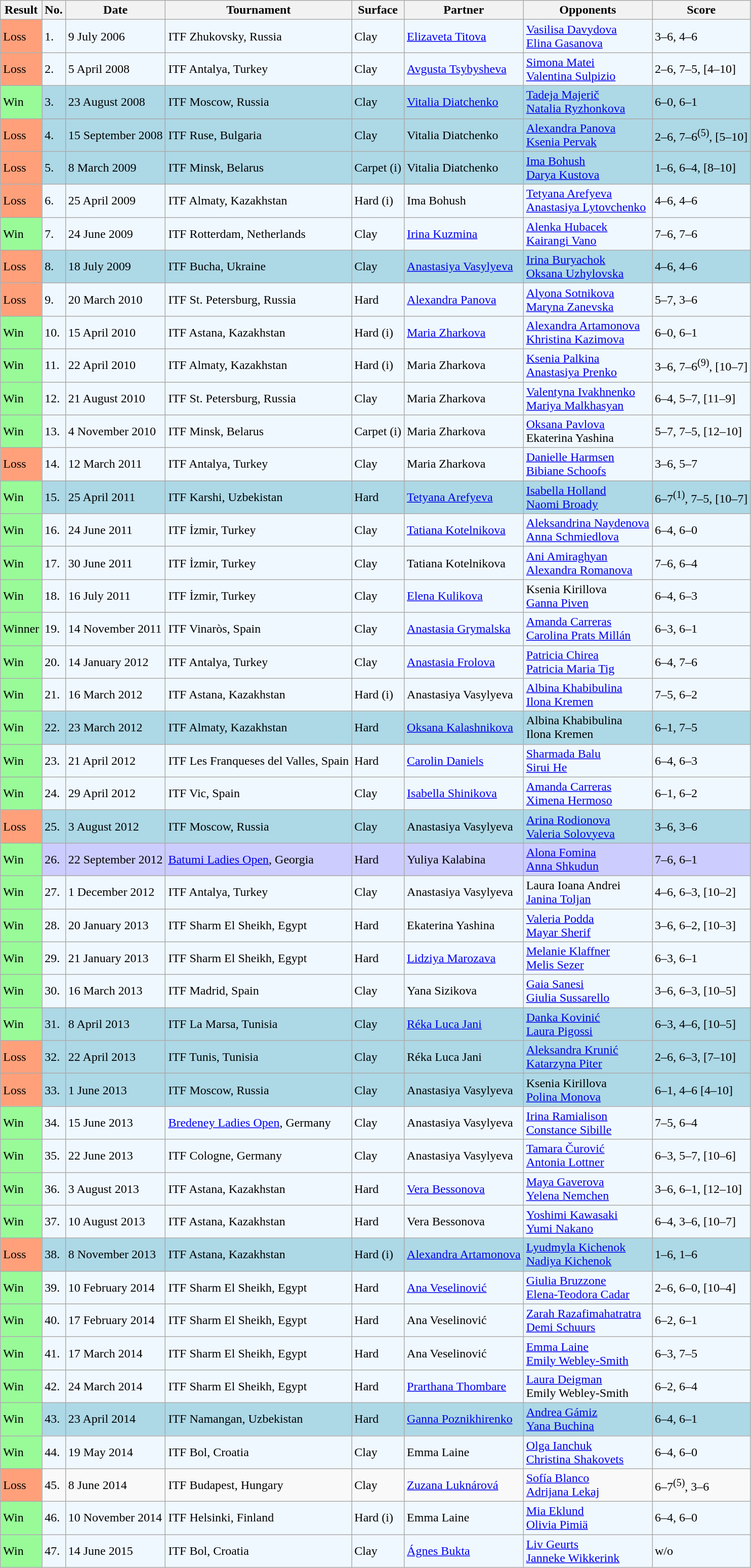<table class="sortable wikitable">
<tr>
<th>Result</th>
<th>No.</th>
<th>Date</th>
<th>Tournament</th>
<th>Surface</th>
<th>Partner</th>
<th>Opponents</th>
<th class="unsortable">Score</th>
</tr>
<tr style="background:#f0f8ff;">
<td style="background:#ffa07a;">Loss</td>
<td>1.</td>
<td>9 July 2006</td>
<td>ITF Zhukovsky, Russia</td>
<td>Clay</td>
<td> <a href='#'>Elizaveta Titova</a></td>
<td> <a href='#'>Vasilisa Davydova</a> <br>  <a href='#'>Elina Gasanova</a></td>
<td>3–6, 4–6</td>
</tr>
<tr style="background:#f0f8ff;">
<td style="background:#ffa07a;">Loss</td>
<td>2.</td>
<td>5 April 2008</td>
<td>ITF Antalya, Turkey</td>
<td>Clay</td>
<td> <a href='#'>Avgusta Tsybysheva</a></td>
<td> <a href='#'>Simona Matei</a> <br>  <a href='#'>Valentina Sulpizio</a></td>
<td>2–6, 7–5, [4–10]</td>
</tr>
<tr style="background:lightblue;">
<td style="background:#98fb98;">Win</td>
<td>3.</td>
<td>23 August 2008</td>
<td>ITF Moscow, Russia</td>
<td>Clay</td>
<td> <a href='#'>Vitalia Diatchenko</a></td>
<td> <a href='#'>Tadeja Majerič</a> <br>  <a href='#'>Natalia Ryzhonkova</a></td>
<td>6–0, 6–1</td>
</tr>
<tr style="background:lightblue;">
<td style="background:#ffa07a;">Loss</td>
<td>4.</td>
<td>15 September 2008</td>
<td>ITF Ruse, Bulgaria</td>
<td>Clay</td>
<td> Vitalia Diatchenko</td>
<td> <a href='#'>Alexandra Panova</a> <br>  <a href='#'>Ksenia Pervak</a></td>
<td>2–6, 7–6<sup>(5)</sup>, [5–10]</td>
</tr>
<tr style="background:lightblue;">
<td style="background:#ffa07a;">Loss</td>
<td>5.</td>
<td>8 March 2009</td>
<td>ITF Minsk, Belarus</td>
<td>Carpet (i)</td>
<td> Vitalia Diatchenko</td>
<td> <a href='#'>Ima Bohush</a> <br>  <a href='#'>Darya Kustova</a></td>
<td>1–6, 6–4, [8–10]</td>
</tr>
<tr style="background:#f0f8ff;">
<td style="background:#ffa07a;">Loss</td>
<td>6.</td>
<td>25 April 2009</td>
<td>ITF Almaty, Kazakhstan</td>
<td>Hard (i)</td>
<td> Ima Bohush</td>
<td> <a href='#'>Tetyana Arefyeva</a> <br>  <a href='#'>Anastasiya Lytovchenko</a></td>
<td>4–6, 4–6</td>
</tr>
<tr style="background:#f0f8ff;">
<td style="background:#98fb98;">Win</td>
<td>7.</td>
<td>24 June 2009</td>
<td>ITF Rotterdam, Netherlands</td>
<td>Clay</td>
<td> <a href='#'>Irina Kuzmina</a></td>
<td> <a href='#'>Alenka Hubacek</a> <br>  <a href='#'>Kairangi Vano</a></td>
<td>7–6, 7–6</td>
</tr>
<tr style="background:lightblue;">
<td style="background:#ffa07a;">Loss</td>
<td>8.</td>
<td>18 July 2009</td>
<td>ITF Bucha, Ukraine</td>
<td>Clay</td>
<td> <a href='#'>Anastasiya Vasylyeva</a></td>
<td> <a href='#'>Irina Buryachok</a> <br>  <a href='#'>Oksana Uzhylovska</a></td>
<td>4–6, 4–6</td>
</tr>
<tr style="background:#f0f8ff;">
<td style="background:#ffa07a;">Loss</td>
<td>9.</td>
<td>20 March 2010</td>
<td>ITF St. Petersburg, Russia</td>
<td>Hard</td>
<td> <a href='#'>Alexandra Panova</a></td>
<td> <a href='#'>Alyona Sotnikova</a> <br>  <a href='#'>Maryna Zanevska</a></td>
<td>5–7, 3–6</td>
</tr>
<tr style="background:#f0f8ff;">
<td style="background:#98fb98;">Win</td>
<td>10.</td>
<td>15 April 2010</td>
<td>ITF Astana, Kazakhstan</td>
<td>Hard (i)</td>
<td> <a href='#'>Maria Zharkova</a></td>
<td> <a href='#'>Alexandra Artamonova</a> <br>  <a href='#'>Khristina Kazimova</a></td>
<td>6–0, 6–1</td>
</tr>
<tr style="background:#f0f8ff;">
<td style="background:#98fb98;">Win</td>
<td>11.</td>
<td>22 April 2010</td>
<td>ITF Almaty, Kazakhstan</td>
<td>Hard (i)</td>
<td> Maria Zharkova</td>
<td> <a href='#'>Ksenia Palkina</a> <br>  <a href='#'>Anastasiya Prenko</a></td>
<td>3–6, 7–6<sup>(9)</sup>, [10–7]</td>
</tr>
<tr style="background:#f0f8ff;">
<td style="background:#98fb98;">Win</td>
<td>12.</td>
<td>21 August 2010</td>
<td>ITF St. Petersburg, Russia</td>
<td>Clay</td>
<td> Maria Zharkova</td>
<td> <a href='#'>Valentyna Ivakhnenko</a> <br>  <a href='#'>Mariya Malkhasyan</a></td>
<td>6–4, 5–7, [11–9]</td>
</tr>
<tr style="background:#f0f8ff;">
<td style="background:#98fb98;">Win</td>
<td>13.</td>
<td>4 November 2010</td>
<td>ITF Minsk, Belarus</td>
<td>Carpet (i)</td>
<td> Maria Zharkova</td>
<td> <a href='#'>Oksana Pavlova</a> <br>  Ekaterina Yashina</td>
<td>5–7, 7–5, [12–10]</td>
</tr>
<tr style="background:#f0f8ff;">
<td style="background:#ffa07a;">Loss</td>
<td>14.</td>
<td>12 March 2011</td>
<td>ITF Antalya, Turkey</td>
<td>Clay</td>
<td> Maria Zharkova</td>
<td> <a href='#'>Danielle Harmsen</a> <br>  <a href='#'>Bibiane Schoofs</a></td>
<td>3–6, 5–7</td>
</tr>
<tr style="background:lightblue;">
<td style="background:#98fb98;">Win</td>
<td>15.</td>
<td>25 April 2011</td>
<td>ITF Karshi, Uzbekistan</td>
<td>Hard</td>
<td> <a href='#'>Tetyana Arefyeva</a></td>
<td> <a href='#'>Isabella Holland</a> <br>  <a href='#'>Naomi Broady</a></td>
<td>6–7<sup>(1)</sup>, 7–5, [10–7]</td>
</tr>
<tr style="background:#f0f8ff;">
<td style="background:#98fb98;">Win</td>
<td>16.</td>
<td>24 June 2011</td>
<td>ITF İzmir, Turkey</td>
<td>Clay</td>
<td> <a href='#'>Tatiana Kotelnikova</a></td>
<td> <a href='#'>Aleksandrina Naydenova</a> <br>  <a href='#'>Anna Schmiedlova</a></td>
<td>6–4, 6–0</td>
</tr>
<tr style="background:#f0f8ff;">
<td style="background:#98fb98;">Win</td>
<td>17.</td>
<td>30 June 2011</td>
<td>ITF İzmir, Turkey</td>
<td>Clay</td>
<td> Tatiana Kotelnikova</td>
<td> <a href='#'>Ani Amiraghyan</a> <br>  <a href='#'>Alexandra Romanova</a></td>
<td>7–6, 6–4</td>
</tr>
<tr style="background:#f0f8ff;">
<td style="background:#98fb98;">Win</td>
<td>18.</td>
<td>16 July 2011</td>
<td>ITF İzmir, Turkey</td>
<td>Clay</td>
<td> <a href='#'>Elena Kulikova</a></td>
<td> Ksenia Kirillova <br>  <a href='#'>Ganna Piven</a></td>
<td>6–4, 6–3</td>
</tr>
<tr style="background:#f0f8ff;">
<td bgcolor=98FB98>Winner</td>
<td>19.</td>
<td>14 November 2011</td>
<td>ITF Vinaròs, Spain</td>
<td>Clay</td>
<td> <a href='#'>Anastasia Grymalska</a></td>
<td> <a href='#'>Amanda Carreras</a> <br>  <a href='#'>Carolina Prats Millán</a></td>
<td>6–3, 6–1</td>
</tr>
<tr style="background:#f0f8ff;">
<td style="background:#98fb98;">Win</td>
<td>20.</td>
<td>14 January 2012</td>
<td>ITF Antalya, Turkey</td>
<td>Clay</td>
<td> <a href='#'>Anastasia Frolova</a></td>
<td> <a href='#'>Patricia Chirea</a> <br>  <a href='#'>Patricia Maria Tig</a></td>
<td>6–4, 7–6</td>
</tr>
<tr style="background:#f0f8ff;">
<td style="background:#98fb98;">Win</td>
<td>21.</td>
<td>16 March 2012</td>
<td>ITF Astana, Kazakhstan</td>
<td>Hard (i)</td>
<td> Anastasiya Vasylyeva</td>
<td> <a href='#'>Albina Khabibulina</a> <br>  <a href='#'>Ilona Kremen</a></td>
<td>7–5, 6–2</td>
</tr>
<tr style="background:lightblue;">
<td style="background:#98fb98;">Win</td>
<td>22.</td>
<td>23 March 2012</td>
<td>ITF Almaty, Kazakhstan</td>
<td>Hard</td>
<td> <a href='#'>Oksana Kalashnikova</a></td>
<td> Albina Khabibulina <br>  Ilona Kremen</td>
<td>6–1, 7–5</td>
</tr>
<tr style="background:#f0f8ff;">
<td style="background:#98fb98;">Win</td>
<td>23.</td>
<td>21 April 2012</td>
<td>ITF Les Franqueses del Valles, Spain</td>
<td>Hard</td>
<td> <a href='#'>Carolin Daniels</a></td>
<td> <a href='#'>Sharmada Balu</a> <br>  <a href='#'>Sirui He</a></td>
<td>6–4, 6–3</td>
</tr>
<tr style="background:#f0f8ff;">
<td style="background:#98fb98;">Win</td>
<td>24.</td>
<td>29 April 2012</td>
<td>ITF Vic, Spain</td>
<td>Clay</td>
<td> <a href='#'>Isabella Shinikova</a></td>
<td> <a href='#'>Amanda Carreras</a> <br>  <a href='#'>Ximena Hermoso</a></td>
<td>6–1, 6–2</td>
</tr>
<tr style="background:lightblue;">
<td style="background:#ffa07a;">Loss</td>
<td>25.</td>
<td>3 August 2012</td>
<td>ITF Moscow, Russia</td>
<td>Clay</td>
<td> Anastasiya Vasylyeva</td>
<td> <a href='#'>Arina Rodionova</a> <br>  <a href='#'>Valeria Solovyeva</a></td>
<td>3–6, 3–6</td>
</tr>
<tr style="background:#ccccff;">
<td style="background:#98fb98;">Win</td>
<td>26.</td>
<td>22 September 2012</td>
<td><a href='#'>Batumi Ladies Open</a>, Georgia</td>
<td>Hard</td>
<td> Yuliya Kalabina</td>
<td> <a href='#'>Alona Fomina</a> <br>  <a href='#'>Anna Shkudun</a></td>
<td>7–6, 6–1</td>
</tr>
<tr style="background:#f0f8ff;">
<td style="background:#98fb98;">Win</td>
<td>27.</td>
<td>1 December 2012</td>
<td>ITF Antalya, Turkey</td>
<td>Clay</td>
<td> Anastasiya Vasylyeva</td>
<td> Laura Ioana Andrei <br>  <a href='#'>Janina Toljan</a></td>
<td>4–6, 6–3, [10–2]</td>
</tr>
<tr style="background:#f0f8ff;">
<td style="background:#98fb98;">Win</td>
<td>28.</td>
<td>20 January 2013</td>
<td>ITF Sharm El Sheikh, Egypt</td>
<td>Hard</td>
<td> Ekaterina Yashina</td>
<td> <a href='#'>Valeria Podda</a> <br>  <a href='#'>Mayar Sherif</a></td>
<td>3–6, 6–2, [10–3]</td>
</tr>
<tr style="background:#f0f8ff;">
<td style="background:#98fb98;">Win</td>
<td>29.</td>
<td>21 January 2013</td>
<td>ITF Sharm El Sheikh, Egypt</td>
<td>Hard</td>
<td> <a href='#'>Lidziya Marozava</a></td>
<td> <a href='#'>Melanie Klaffner</a> <br>  <a href='#'>Melis Sezer</a></td>
<td>6–3, 6–1</td>
</tr>
<tr style="background:#f0f8ff;">
<td style="background:#98fb98;">Win</td>
<td>30.</td>
<td>16 March 2013</td>
<td>ITF Madrid, Spain</td>
<td>Clay</td>
<td> Yana Sizikova</td>
<td> <a href='#'>Gaia Sanesi</a> <br>  <a href='#'>Giulia Sussarello</a></td>
<td>3–6, 6–3, [10–5]</td>
</tr>
<tr style="background:lightblue;">
<td style="background:#98fb98;">Win</td>
<td>31.</td>
<td>8 April 2013</td>
<td>ITF La Marsa, Tunisia</td>
<td>Clay</td>
<td> <a href='#'>Réka Luca Jani</a></td>
<td> <a href='#'>Danka Kovinić</a> <br>  <a href='#'>Laura Pigossi</a></td>
<td>6–3, 4–6, [10–5]</td>
</tr>
<tr style="background:lightblue;">
<td style="background:#ffa07a;">Loss</td>
<td>32.</td>
<td>22 April 2013</td>
<td>ITF Tunis, Tunisia</td>
<td>Clay</td>
<td> Réka Luca Jani</td>
<td> <a href='#'>Aleksandra Krunić</a> <br>  <a href='#'>Katarzyna Piter</a></td>
<td>2–6, 6–3, [7–10]</td>
</tr>
<tr style="background:lightblue;">
<td style="background:#ffa07a;">Loss</td>
<td>33.</td>
<td>1 June 2013</td>
<td>ITF Moscow, Russia</td>
<td>Clay</td>
<td> Anastasiya Vasylyeva</td>
<td> Ksenia Kirillova <br>  <a href='#'>Polina Monova</a></td>
<td>6–1, 4–6 [4–10]</td>
</tr>
<tr style="background:#f0f8ff;">
<td style="background:#98fb98;">Win</td>
<td>34.</td>
<td>15 June 2013</td>
<td><a href='#'>Bredeney Ladies Open</a>, Germany</td>
<td>Clay</td>
<td> Anastasiya Vasylyeva</td>
<td> <a href='#'>Irina Ramialison</a> <br>  <a href='#'>Constance Sibille</a></td>
<td>7–5, 6–4</td>
</tr>
<tr style="background:#f0f8ff;">
<td style="background:#98fb98;">Win</td>
<td>35.</td>
<td>22 June 2013</td>
<td>ITF Cologne, Germany</td>
<td>Clay</td>
<td> Anastasiya Vasylyeva</td>
<td> <a href='#'>Tamara Čurović</a> <br>  <a href='#'>Antonia Lottner</a></td>
<td>6–3, 5–7, [10–6]</td>
</tr>
<tr style="background:#f0f8ff;">
<td style="background:#98fb98;">Win</td>
<td>36.</td>
<td>3 August 2013</td>
<td>ITF Astana, Kazakhstan</td>
<td>Hard</td>
<td> <a href='#'>Vera Bessonova</a></td>
<td> <a href='#'>Maya Gaverova</a> <br>  <a href='#'>Yelena Nemchen</a></td>
<td>3–6, 6–1, [12–10]</td>
</tr>
<tr style="background:#f0f8ff;">
<td style="background:#98fb98;">Win</td>
<td>37.</td>
<td>10 August 2013</td>
<td>ITF Astana, Kazakhstan</td>
<td>Hard</td>
<td> Vera Bessonova</td>
<td> <a href='#'>Yoshimi Kawasaki</a> <br>  <a href='#'>Yumi Nakano</a></td>
<td>6–4, 3–6, [10–7]</td>
</tr>
<tr style="background:lightblue;">
<td style="background:#ffa07a;">Loss</td>
<td>38.</td>
<td>8 November 2013</td>
<td>ITF Astana, Kazakhstan</td>
<td>Hard (i)</td>
<td> <a href='#'>Alexandra Artamonova</a></td>
<td> <a href='#'>Lyudmyla Kichenok</a> <br>  <a href='#'>Nadiya Kichenok</a></td>
<td>1–6, 1–6</td>
</tr>
<tr style="background:#f0f8ff;">
<td style="background:#98fb98;">Win</td>
<td>39.</td>
<td>10 February 2014</td>
<td>ITF Sharm El Sheikh, Egypt</td>
<td>Hard</td>
<td> <a href='#'>Ana Veselinović</a></td>
<td> <a href='#'>Giulia Bruzzone</a> <br>  <a href='#'>Elena-Teodora Cadar</a></td>
<td>2–6, 6–0, [10–4]</td>
</tr>
<tr style="background:#f0f8ff;">
<td style="background:#98fb98;">Win</td>
<td>40.</td>
<td>17 February 2014</td>
<td>ITF Sharm El Sheikh, Egypt</td>
<td>Hard</td>
<td> Ana Veselinović</td>
<td> <a href='#'>Zarah Razafimahatratra</a> <br>  <a href='#'>Demi Schuurs</a></td>
<td>6–2, 6–1</td>
</tr>
<tr style="background:#f0f8ff;">
<td style="background:#98fb98;">Win</td>
<td>41.</td>
<td>17 March 2014</td>
<td>ITF Sharm El Sheikh, Egypt</td>
<td>Hard</td>
<td> Ana Veselinović</td>
<td> <a href='#'>Emma Laine</a> <br>  <a href='#'>Emily Webley-Smith</a></td>
<td>6–3, 7–5</td>
</tr>
<tr style="background:#f0f8ff;">
<td style="background:#98fb98;">Win</td>
<td>42.</td>
<td>24 March 2014</td>
<td>ITF Sharm El Sheikh, Egypt</td>
<td>Hard</td>
<td> <a href='#'>Prarthana Thombare</a></td>
<td> <a href='#'>Laura Deigman</a> <br>  Emily Webley-Smith</td>
<td>6–2, 6–4</td>
</tr>
<tr style="background:lightblue;">
<td style="background:#98fb98;">Win</td>
<td>43.</td>
<td>23 April 2014</td>
<td>ITF Namangan, Uzbekistan</td>
<td>Hard</td>
<td> <a href='#'>Ganna Poznikhirenko</a></td>
<td> <a href='#'>Andrea Gámiz</a> <br>  <a href='#'>Yana Buchina</a></td>
<td>6–4, 6–1</td>
</tr>
<tr style="background:#f0f8ff;">
<td style="background:#98fb98;">Win</td>
<td>44.</td>
<td>19 May 2014</td>
<td>ITF Bol, Croatia</td>
<td>Clay</td>
<td> Emma Laine</td>
<td> <a href='#'>Olga Ianchuk</a> <br>  <a href='#'>Christina Shakovets</a></td>
<td>6–4, 6–0</td>
</tr>
<tr>
<td style="background:#ffa07a;">Loss</td>
<td>45.</td>
<td>8 June 2014</td>
<td>ITF Budapest, Hungary</td>
<td>Clay</td>
<td> <a href='#'>Zuzana Luknárová</a></td>
<td> <a href='#'>Sofía Blanco</a> <br>  <a href='#'>Adrijana Lekaj</a></td>
<td>6–7<sup>(5)</sup>, 3–6</td>
</tr>
<tr style="background:#f0f8ff;">
<td style="background:#98fb98;">Win</td>
<td>46.</td>
<td>10 November 2014</td>
<td>ITF Helsinki, Finland</td>
<td>Hard (i)</td>
<td> Emma Laine</td>
<td> <a href='#'>Mia Eklund</a> <br>  <a href='#'>Olivia Pimiä</a></td>
<td>6–4, 6–0</td>
</tr>
<tr style="background:#f0f8ff;">
<td style="background:#98fb98;">Win</td>
<td>47.</td>
<td>14 June 2015</td>
<td>ITF Bol, Croatia</td>
<td>Clay</td>
<td> <a href='#'>Ágnes Bukta</a></td>
<td> <a href='#'>Liv Geurts</a> <br>  <a href='#'>Janneke Wikkerink</a></td>
<td>w/o</td>
</tr>
</table>
